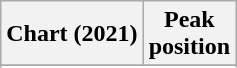<table class="wikitable sortable plainrowheaders" style="text-align:center">
<tr>
<th scope="col">Chart (2021)</th>
<th scope="col">Peak<br>position</th>
</tr>
<tr>
</tr>
<tr>
</tr>
<tr>
</tr>
</table>
